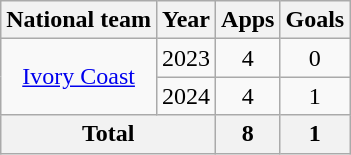<table class="wikitable" style="text-align:center">
<tr>
<th>National team</th>
<th>Year</th>
<th>Apps</th>
<th>Goals</th>
</tr>
<tr>
<td rowspan="2"><a href='#'>Ivory Coast</a></td>
<td>2023</td>
<td>4</td>
<td>0</td>
</tr>
<tr>
<td>2024</td>
<td>4</td>
<td>1</td>
</tr>
<tr>
<th colspan="2">Total</th>
<th>8</th>
<th>1</th>
</tr>
</table>
